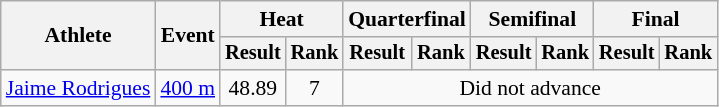<table class="wikitable" style="font-size:90%">
<tr>
<th rowspan="2">Athlete</th>
<th rowspan="2">Event</th>
<th colspan="2">Heat</th>
<th colspan="2">Quarterfinal</th>
<th colspan="2">Semifinal</th>
<th colspan="2">Final</th>
</tr>
<tr style="font-size:95%">
<th>Result</th>
<th>Rank</th>
<th>Result</th>
<th>Rank</th>
<th>Result</th>
<th>Rank</th>
<th>Result</th>
<th>Rank</th>
</tr>
<tr align=center>
<td align=left><a href='#'>Jaime Rodrigues</a></td>
<td align=left><a href='#'>400 m</a></td>
<td>48.89</td>
<td>7</td>
<td colspan=6>Did not advance</td>
</tr>
</table>
